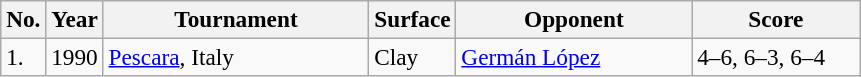<table class="sortable wikitable" style=font-size:97%>
<tr>
<th>No.</th>
<th style="width:30px">Year</th>
<th style="width:170px">Tournament</th>
<th style="width:50px">Surface</th>
<th style="width:150px">Opponent</th>
<th style="width:105px" class="unsortable">Score</th>
</tr>
<tr>
<td>1.</td>
<td>1990</td>
<td><a href='#'>Pescara</a>, Italy</td>
<td>Clay</td>
<td> <a href='#'>Germán López</a></td>
<td>4–6, 6–3, 6–4</td>
</tr>
</table>
